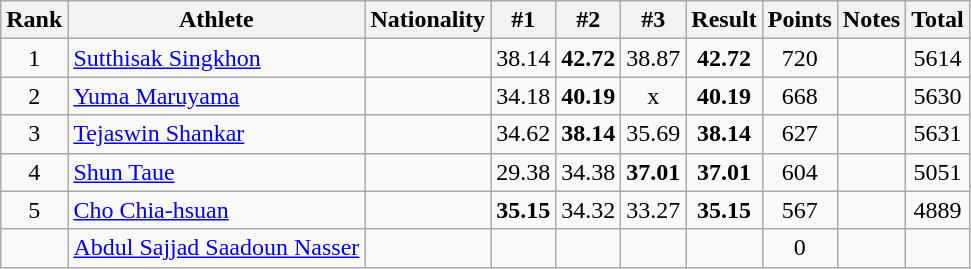<table class="wikitable sortable" style="text-align:center">
<tr>
<th>Rank</th>
<th>Athlete</th>
<th>Nationality</th>
<th>#1</th>
<th>#2</th>
<th>#3</th>
<th>Result</th>
<th>Points</th>
<th>Notes</th>
<th>Total</th>
</tr>
<tr>
<td>1</td>
<td align=left><a href='#'>Sutthisak Singkhon</a></td>
<td align=left></td>
<td>38.14</td>
<td><strong>42.72</strong></td>
<td>38.87</td>
<td><strong>42.72</strong></td>
<td>720</td>
<td></td>
<td>5614</td>
</tr>
<tr>
<td>2</td>
<td align=left><a href='#'>Yuma Maruyama</a></td>
<td align=left></td>
<td>34.18</td>
<td><strong>40.19</strong></td>
<td>x</td>
<td><strong>40.19</strong></td>
<td>668</td>
<td></td>
<td>5630</td>
</tr>
<tr>
<td>3</td>
<td align=left><a href='#'>Tejaswin Shankar</a></td>
<td align=left></td>
<td>34.62</td>
<td><strong>38.14</strong></td>
<td>35.69</td>
<td><strong>38.14</strong></td>
<td>627</td>
<td></td>
<td>5631</td>
</tr>
<tr>
<td>4</td>
<td align=left><a href='#'>Shun Taue</a></td>
<td align=left></td>
<td>29.38</td>
<td>34.38</td>
<td><strong>37.01</strong></td>
<td><strong>37.01</strong></td>
<td>604</td>
<td></td>
<td>5051</td>
</tr>
<tr>
<td>5</td>
<td align=left><a href='#'>Cho Chia-hsuan</a></td>
<td align=left></td>
<td><strong>35.15</strong></td>
<td>34.32</td>
<td>33.27</td>
<td><strong>35.15</strong></td>
<td>567</td>
<td></td>
<td>4889</td>
</tr>
<tr>
<td></td>
<td align=left><a href='#'>Abdul Sajjad Saadoun Nasser</a></td>
<td align=left></td>
<td></td>
<td></td>
<td></td>
<td><strong></strong></td>
<td>0</td>
<td></td>
<td></td>
</tr>
</table>
